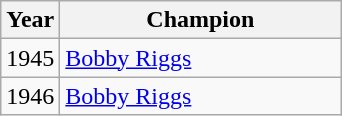<table class="wikitable">
<tr>
<th>Year</th>
<th style="width:180px">Champion</th>
</tr>
<tr>
<td>1945</td>
<td> <a href='#'>Bobby Riggs</a></td>
</tr>
<tr>
<td>1946</td>
<td> <a href='#'>Bobby Riggs</a></td>
</tr>
</table>
